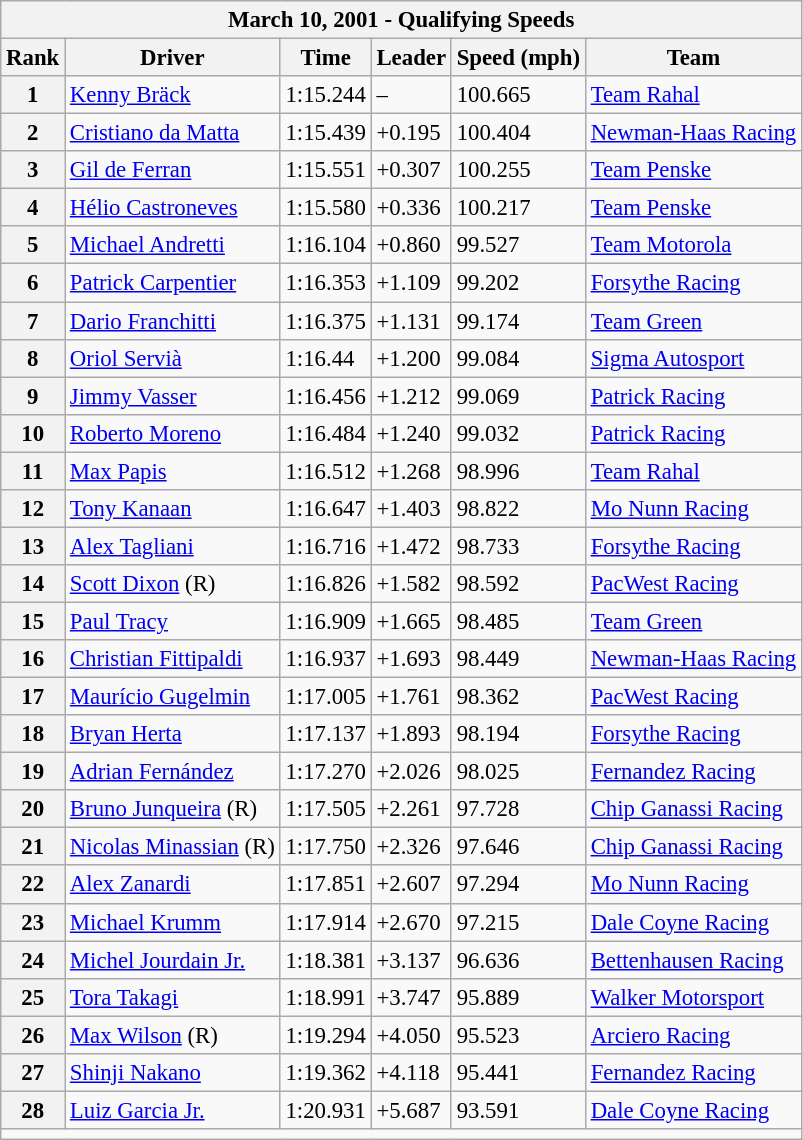<table class="wikitable" style="font-size:95%;">
<tr>
<th colspan=6>March 10, 2001 - Qualifying Speeds</th>
</tr>
<tr>
<th>Rank</th>
<th>Driver</th>
<th>Time</th>
<th>Leader</th>
<th>Speed (mph)</th>
<th>Team</th>
</tr>
<tr>
<th>1</th>
<td> <a href='#'>Kenny Bräck</a></td>
<td>1:15.244</td>
<td>–</td>
<td>100.665</td>
<td><a href='#'>Team Rahal</a></td>
</tr>
<tr>
<th>2</th>
<td> <a href='#'>Cristiano da Matta</a></td>
<td>1:15.439</td>
<td>+0.195</td>
<td>100.404</td>
<td><a href='#'>Newman-Haas Racing</a></td>
</tr>
<tr>
<th>3</th>
<td> <a href='#'>Gil de Ferran</a></td>
<td>1:15.551</td>
<td>+0.307</td>
<td>100.255</td>
<td><a href='#'>Team Penske</a></td>
</tr>
<tr>
<th>4</th>
<td> <a href='#'>Hélio Castroneves</a></td>
<td>1:15.580</td>
<td>+0.336</td>
<td>100.217</td>
<td><a href='#'>Team Penske</a></td>
</tr>
<tr>
<th>5</th>
<td> <a href='#'>Michael Andretti</a></td>
<td>1:16.104</td>
<td>+0.860</td>
<td>99.527</td>
<td><a href='#'>Team Motorola</a></td>
</tr>
<tr>
<th>6</th>
<td> <a href='#'>Patrick Carpentier</a></td>
<td>1:16.353</td>
<td>+1.109</td>
<td>99.202</td>
<td><a href='#'>Forsythe Racing</a></td>
</tr>
<tr>
<th>7</th>
<td> <a href='#'>Dario Franchitti</a></td>
<td>1:16.375</td>
<td>+1.131</td>
<td>99.174</td>
<td><a href='#'>Team Green</a></td>
</tr>
<tr>
<th>8</th>
<td> <a href='#'>Oriol Servià</a></td>
<td>1:16.44</td>
<td>+1.200</td>
<td>99.084</td>
<td><a href='#'>Sigma Autosport</a></td>
</tr>
<tr>
<th>9</th>
<td> <a href='#'>Jimmy Vasser</a></td>
<td>1:16.456</td>
<td>+1.212</td>
<td>99.069</td>
<td><a href='#'>Patrick Racing</a></td>
</tr>
<tr>
<th>10</th>
<td> <a href='#'>Roberto Moreno</a></td>
<td>1:16.484</td>
<td>+1.240</td>
<td>99.032</td>
<td><a href='#'>Patrick Racing</a></td>
</tr>
<tr>
<th>11</th>
<td> <a href='#'>Max Papis</a></td>
<td>1:16.512</td>
<td>+1.268</td>
<td>98.996</td>
<td><a href='#'>Team Rahal</a></td>
</tr>
<tr>
<th>12</th>
<td> <a href='#'>Tony Kanaan</a></td>
<td>1:16.647</td>
<td>+1.403</td>
<td>98.822</td>
<td><a href='#'>Mo Nunn Racing</a></td>
</tr>
<tr>
<th>13</th>
<td> <a href='#'>Alex Tagliani</a></td>
<td>1:16.716</td>
<td>+1.472</td>
<td>98.733</td>
<td><a href='#'>Forsythe Racing</a></td>
</tr>
<tr>
<th>14</th>
<td> <a href='#'>Scott Dixon</a> (R)</td>
<td>1:16.826</td>
<td>+1.582</td>
<td>98.592</td>
<td><a href='#'>PacWest Racing</a></td>
</tr>
<tr>
<th>15</th>
<td> <a href='#'>Paul Tracy</a></td>
<td>1:16.909</td>
<td>+1.665</td>
<td>98.485</td>
<td><a href='#'>Team Green</a></td>
</tr>
<tr>
<th>16</th>
<td> <a href='#'>Christian Fittipaldi</a></td>
<td>1:16.937</td>
<td>+1.693</td>
<td>98.449</td>
<td><a href='#'>Newman-Haas Racing</a></td>
</tr>
<tr>
<th>17</th>
<td> <a href='#'>Maurício Gugelmin</a></td>
<td>1:17.005</td>
<td>+1.761</td>
<td>98.362</td>
<td><a href='#'>PacWest Racing</a></td>
</tr>
<tr>
<th>18</th>
<td> <a href='#'>Bryan Herta</a></td>
<td>1:17.137</td>
<td>+1.893</td>
<td>98.194</td>
<td><a href='#'>Forsythe Racing</a></td>
</tr>
<tr>
<th>19</th>
<td> <a href='#'>Adrian Fernández</a></td>
<td>1:17.270</td>
<td>+2.026</td>
<td>98.025</td>
<td><a href='#'>Fernandez Racing</a></td>
</tr>
<tr>
<th>20</th>
<td> <a href='#'>Bruno Junqueira</a> (R)</td>
<td>1:17.505</td>
<td>+2.261</td>
<td>97.728</td>
<td><a href='#'>Chip Ganassi Racing</a></td>
</tr>
<tr>
<th>21</th>
<td> <a href='#'>Nicolas Minassian</a> (R)</td>
<td>1:17.750</td>
<td>+2.326</td>
<td>97.646</td>
<td><a href='#'>Chip Ganassi Racing</a></td>
</tr>
<tr>
<th>22</th>
<td> <a href='#'>Alex Zanardi</a></td>
<td>1:17.851</td>
<td>+2.607</td>
<td>97.294</td>
<td><a href='#'>Mo Nunn Racing</a></td>
</tr>
<tr>
<th>23</th>
<td> <a href='#'>Michael Krumm</a></td>
<td>1:17.914</td>
<td>+2.670</td>
<td>97.215</td>
<td><a href='#'>Dale Coyne Racing</a></td>
</tr>
<tr>
<th>24</th>
<td> <a href='#'>Michel Jourdain Jr.</a></td>
<td>1:18.381</td>
<td>+3.137</td>
<td>96.636</td>
<td><a href='#'>Bettenhausen Racing</a></td>
</tr>
<tr>
<th>25</th>
<td> <a href='#'>Tora Takagi</a></td>
<td>1:18.991</td>
<td>+3.747</td>
<td>95.889</td>
<td><a href='#'>Walker Motorsport</a></td>
</tr>
<tr>
<th>26</th>
<td> <a href='#'>Max Wilson</a> (R)</td>
<td>1:19.294</td>
<td>+4.050</td>
<td>95.523</td>
<td><a href='#'>Arciero Racing</a></td>
</tr>
<tr>
<th>27</th>
<td> <a href='#'>Shinji Nakano</a></td>
<td>1:19.362</td>
<td>+4.118</td>
<td>95.441</td>
<td><a href='#'>Fernandez Racing</a></td>
</tr>
<tr>
<th>28</th>
<td> <a href='#'>Luiz Garcia Jr.</a></td>
<td>1:20.931</td>
<td>+5.687</td>
<td>93.591</td>
<td><a href='#'>Dale Coyne Racing</a></td>
</tr>
<tr>
<td colspan="6"></td>
</tr>
</table>
